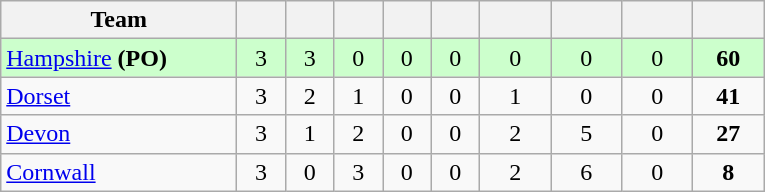<table class="wikitable" style="text-align:center">
<tr>
<th width="150">Team</th>
<th width="25"></th>
<th width="25"></th>
<th width="25"></th>
<th width="25"></th>
<th width="25"></th>
<th width="40"></th>
<th width="40"></th>
<th width="40"></th>
<th width="40"></th>
</tr>
<tr style="background:#cfc">
<td style="text-align:left"><a href='#'>Hampshire</a> <strong>(PO)</strong></td>
<td>3</td>
<td>3</td>
<td>0</td>
<td>0</td>
<td>0</td>
<td>0</td>
<td>0</td>
<td>0</td>
<td><strong>60</strong></td>
</tr>
<tr>
<td style="text-align:left"><a href='#'>Dorset</a></td>
<td>3</td>
<td>2</td>
<td>1</td>
<td>0</td>
<td>0</td>
<td>1</td>
<td>0</td>
<td>0</td>
<td><strong>41</strong></td>
</tr>
<tr>
<td style="text-align:left"><a href='#'>Devon</a></td>
<td>3</td>
<td>1</td>
<td>2</td>
<td>0</td>
<td>0</td>
<td>2</td>
<td>5</td>
<td>0</td>
<td><strong>27</strong></td>
</tr>
<tr>
<td style="text-align:left"><a href='#'>Cornwall</a></td>
<td>3</td>
<td>0</td>
<td>3</td>
<td>0</td>
<td>0</td>
<td>2</td>
<td>6</td>
<td>0</td>
<td><strong>8</strong></td>
</tr>
</table>
